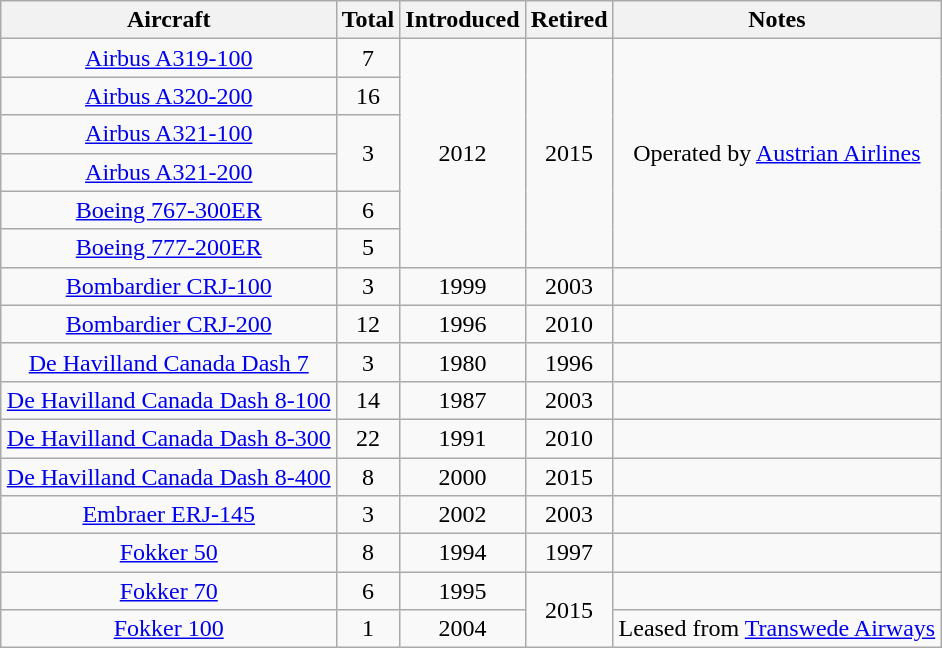<table class="wikitable" style="margin:0.5em auto; text-align:center">
<tr>
<th>Aircraft</th>
<th>Total</th>
<th>Introduced</th>
<th>Retired</th>
<th>Notes</th>
</tr>
<tr>
<td><a href='#'>Airbus A319-100</a></td>
<td>7</td>
<td rowspan=6>2012</td>
<td rowspan=6>2015</td>
<td rowspan=6>Operated by <a href='#'>Austrian Airlines</a></td>
</tr>
<tr>
<td><a href='#'>Airbus A320-200</a></td>
<td>16</td>
</tr>
<tr>
<td><a href='#'>Airbus A321-100</a></td>
<td rowspan="2">3</td>
</tr>
<tr>
<td><a href='#'>Airbus A321-200</a></td>
</tr>
<tr>
<td><a href='#'>Boeing 767-300ER</a></td>
<td>6</td>
</tr>
<tr>
<td><a href='#'>Boeing 777-200ER</a></td>
<td>5</td>
</tr>
<tr>
<td><a href='#'>Bombardier CRJ-100</a></td>
<td>3</td>
<td>1999</td>
<td>2003</td>
<td></td>
</tr>
<tr>
<td><a href='#'>Bombardier CRJ-200</a></td>
<td>12</td>
<td>1996</td>
<td>2010</td>
<td></td>
</tr>
<tr>
<td><a href='#'>De Havilland Canada Dash 7</a></td>
<td>3</td>
<td>1980</td>
<td>1996</td>
<td></td>
</tr>
<tr>
<td><a href='#'>De Havilland Canada Dash 8-100</a></td>
<td>14</td>
<td>1987</td>
<td>2003</td>
<td></td>
</tr>
<tr>
<td><a href='#'>De Havilland Canada Dash 8-300</a></td>
<td>22</td>
<td>1991</td>
<td>2010</td>
<td></td>
</tr>
<tr>
<td><a href='#'>De Havilland Canada Dash 8-400</a></td>
<td>8</td>
<td>2000</td>
<td>2015</td>
<td></td>
</tr>
<tr>
<td><a href='#'>Embraer ERJ-145</a></td>
<td>3</td>
<td>2002</td>
<td>2003</td>
<td></td>
</tr>
<tr>
<td><a href='#'>Fokker 50</a></td>
<td>8</td>
<td>1994</td>
<td>1997</td>
<td></td>
</tr>
<tr>
<td><a href='#'>Fokker 70</a></td>
<td>6</td>
<td>1995</td>
<td rowspan="2">2015</td>
<td></td>
</tr>
<tr>
<td><a href='#'>Fokker 100</a></td>
<td>1</td>
<td>2004</td>
<td>Leased from <a href='#'>Transwede Airways</a></td>
</tr>
</table>
